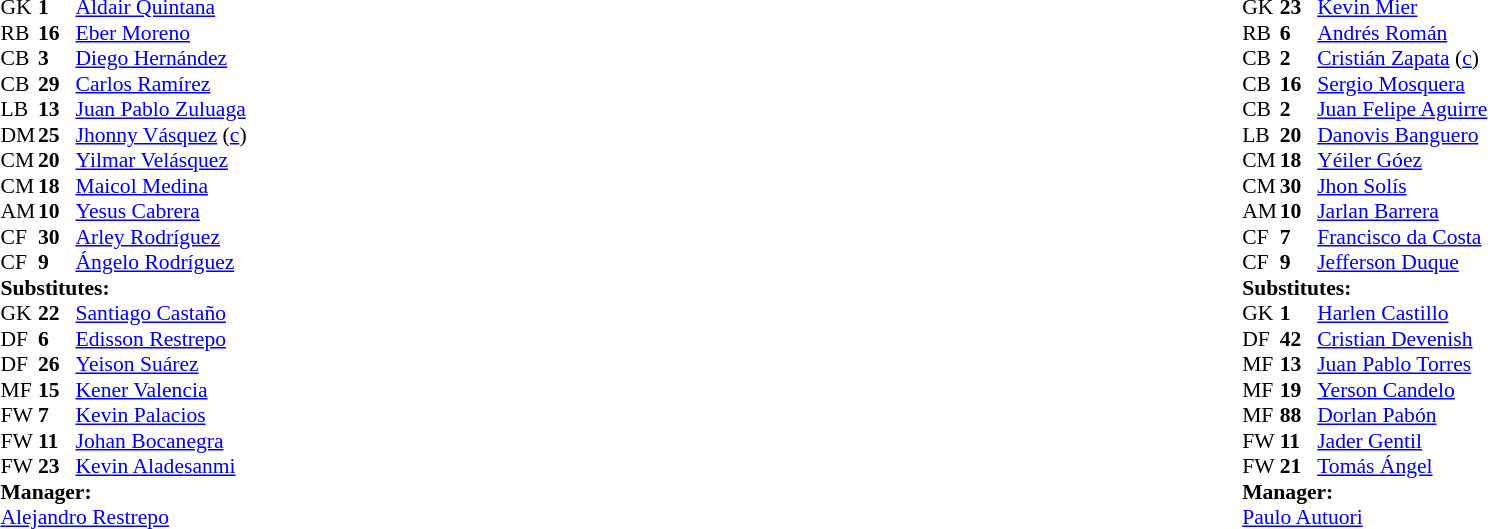<table width="100%">
<tr>
<td style="vertical-align:top; width:40%"><br><table style="font-size: 90%" cellspacing="0" cellpadding="0">
<tr>
<th width=25></th>
<th width=25></th>
</tr>
<tr>
<td>GK</td>
<td><strong>1</strong></td>
<td> <a href='#'>Aldair Quintana</a></td>
</tr>
<tr>
<td>RB</td>
<td><strong>16</strong></td>
<td> <a href='#'>Eber Moreno</a></td>
</tr>
<tr>
<td>CB</td>
<td><strong>3</strong></td>
<td> <a href='#'>Diego Hernández</a></td>
</tr>
<tr>
<td>CB</td>
<td><strong>29</strong></td>
<td> <a href='#'>Carlos Ramírez</a></td>
</tr>
<tr>
<td>LB</td>
<td><strong>13</strong></td>
<td> <a href='#'>Juan Pablo Zuluaga</a></td>
</tr>
<tr>
<td>DM</td>
<td><strong>25</strong></td>
<td> <a href='#'>Jhonny Vásquez</a> (<a href='#'>c</a>)</td>
</tr>
<tr>
<td>CM</td>
<td><strong>20</strong></td>
<td> <a href='#'>Yilmar Velásquez</a></td>
<td></td>
</tr>
<tr>
<td>CM</td>
<td><strong>18</strong></td>
<td> <a href='#'>Maicol Medina</a></td>
<td></td>
<td></td>
</tr>
<tr>
<td>AM</td>
<td><strong>10</strong></td>
<td> <a href='#'>Yesus Cabrera</a></td>
<td></td>
</tr>
<tr>
<td>CF</td>
<td><strong>30</strong></td>
<td> <a href='#'>Arley Rodríguez</a></td>
<td></td>
</tr>
<tr>
<td>CF</td>
<td><strong>9</strong></td>
<td> <a href='#'>Ángelo Rodríguez</a></td>
</tr>
<tr>
<td colspan=3><strong>Substitutes:</strong></td>
</tr>
<tr>
<td>GK</td>
<td><strong>22</strong></td>
<td> <a href='#'>Santiago Castaño</a></td>
</tr>
<tr>
<td>DF</td>
<td><strong>6</strong></td>
<td> <a href='#'>Edisson Restrepo</a></td>
</tr>
<tr>
<td>DF</td>
<td><strong>26</strong></td>
<td> <a href='#'>Yeison Suárez</a></td>
</tr>
<tr>
<td>MF</td>
<td><strong>15</strong></td>
<td> <a href='#'>Kener Valencia</a></td>
<td></td>
</tr>
<tr>
<td>FW</td>
<td><strong>7</strong></td>
<td> <a href='#'>Kevin Palacios</a></td>
<td></td>
</tr>
<tr>
<td>FW</td>
<td><strong>11</strong></td>
<td> <a href='#'>Johan Bocanegra</a></td>
<td></td>
</tr>
<tr>
<td>FW</td>
<td><strong>23</strong></td>
<td> <a href='#'>Kevin Aladesanmi</a></td>
</tr>
<tr>
<td colspan=3><strong>Manager:</strong></td>
</tr>
<tr>
<td colspan="4"> <a href='#'>Alejandro Restrepo</a></td>
</tr>
</table>
</td>
<td style="vertical-align:top; width:50%"><br><table cellspacing="0" cellpadding="0" style="font-size:90%; margin:auto">
<tr>
<th width=25></th>
<th width=25></th>
</tr>
<tr>
<td>GK</td>
<td><strong>23</strong></td>
<td> <a href='#'>Kevin Mier</a></td>
</tr>
<tr>
<td>RB</td>
<td><strong>6</strong></td>
<td> <a href='#'>Andrés Román</a></td>
</tr>
<tr>
<td>CB</td>
<td><strong>2</strong></td>
<td> <a href='#'>Cristián Zapata</a> (<a href='#'>c</a>)</td>
</tr>
<tr>
<td>CB</td>
<td><strong>16</strong></td>
<td> <a href='#'>Sergio Mosquera</a></td>
</tr>
<tr>
<td>CB</td>
<td><strong>2</strong></td>
<td> <a href='#'>Juan Felipe Aguirre</a></td>
<td></td>
</tr>
<tr>
<td>LB</td>
<td><strong>20</strong></td>
<td> <a href='#'>Danovis Banguero</a></td>
<td></td>
</tr>
<tr>
<td>CM</td>
<td><strong>18</strong></td>
<td> <a href='#'>Yéiler Góez</a></td>
</tr>
<tr>
<td>CM</td>
<td><strong>30</strong></td>
<td> <a href='#'>Jhon Solís</a></td>
<td></td>
<td></td>
</tr>
<tr>
<td>AM</td>
<td><strong>10</strong></td>
<td> <a href='#'>Jarlan Barrera</a></td>
<td></td>
</tr>
<tr>
<td>CF</td>
<td><strong>7</strong></td>
<td> <a href='#'>Francisco da Costa</a></td>
<td></td>
</tr>
<tr>
<td>CF</td>
<td><strong>9</strong></td>
<td> <a href='#'>Jefferson Duque</a></td>
<td></td>
</tr>
<tr>
<td colspan=3><strong>Substitutes:</strong></td>
</tr>
<tr>
<td>GK</td>
<td><strong>1</strong></td>
<td> <a href='#'>Harlen Castillo</a></td>
</tr>
<tr>
<td>DF</td>
<td><strong>42</strong></td>
<td> <a href='#'>Cristian Devenish</a></td>
<td></td>
<td></td>
</tr>
<tr>
<td>MF</td>
<td><strong>13</strong></td>
<td> <a href='#'>Juan Pablo Torres</a></td>
</tr>
<tr>
<td>MF</td>
<td><strong>19</strong></td>
<td> <a href='#'>Yerson Candelo</a></td>
<td></td>
</tr>
<tr>
<td>MF</td>
<td><strong>88</strong></td>
<td> <a href='#'>Dorlan Pabón</a></td>
<td></td>
</tr>
<tr>
<td>FW</td>
<td><strong>11</strong></td>
<td> <a href='#'>Jader Gentil</a></td>
</tr>
<tr>
<td>FW</td>
<td><strong>21</strong></td>
<td> <a href='#'>Tomás Ángel</a></td>
</tr>
<tr>
<td colspan=3><strong>Manager:</strong></td>
</tr>
<tr>
<td colspan="4"> <a href='#'>Paulo Autuori</a></td>
</tr>
</table>
</td>
</tr>
</table>
